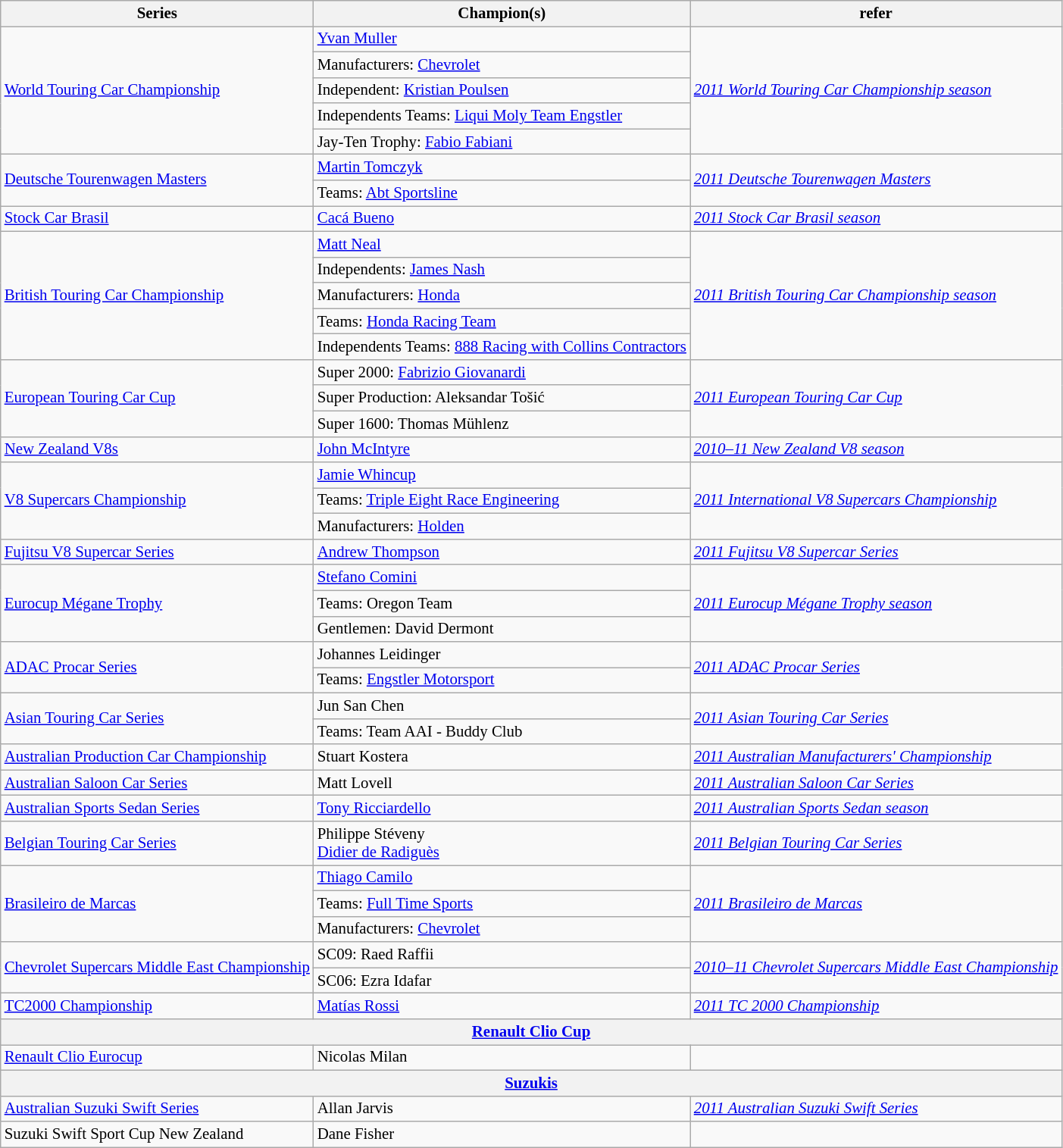<table class="wikitable" style="font-size: 87%;">
<tr>
<th>Series</th>
<th>Champion(s)</th>
<th>refer</th>
</tr>
<tr>
<td rowspan=5><a href='#'>World Touring Car Championship</a></td>
<td> <a href='#'>Yvan Muller</a></td>
<td rowspan=5><em><a href='#'>2011 World Touring Car Championship season</a></em></td>
</tr>
<tr>
<td>Manufacturers:  <a href='#'>Chevrolet</a></td>
</tr>
<tr>
<td>Independent:  <a href='#'>Kristian Poulsen</a></td>
</tr>
<tr>
<td>Independents Teams:  <a href='#'>Liqui Moly Team Engstler</a></td>
</tr>
<tr>
<td>Jay-Ten Trophy:  <a href='#'>Fabio Fabiani</a></td>
</tr>
<tr>
<td rowspan=2><a href='#'>Deutsche Tourenwagen Masters</a></td>
<td> <a href='#'>Martin Tomczyk</a></td>
<td rowspan=2><em><a href='#'>2011 Deutsche Tourenwagen Masters</a></em></td>
</tr>
<tr>
<td>Teams:  <a href='#'>Abt Sportsline</a></td>
</tr>
<tr>
<td><a href='#'>Stock Car Brasil</a></td>
<td> <a href='#'>Cacá Bueno</a></td>
<td><em><a href='#'>2011 Stock Car Brasil season</a></em></td>
</tr>
<tr>
<td rowspan=5><a href='#'>British Touring Car Championship</a></td>
<td> <a href='#'>Matt Neal</a></td>
<td rowspan=5><em><a href='#'>2011 British Touring Car Championship season</a></em></td>
</tr>
<tr>
<td>Independents:  <a href='#'>James Nash</a></td>
</tr>
<tr>
<td>Manufacturers:  <a href='#'>Honda</a></td>
</tr>
<tr>
<td>Teams:  <a href='#'>Honda Racing Team</a></td>
</tr>
<tr>
<td>Independents Teams:  <a href='#'>888 Racing with Collins Contractors</a></td>
</tr>
<tr>
<td rowspan=3><a href='#'>European Touring Car Cup</a></td>
<td>Super 2000:  <a href='#'>Fabrizio Giovanardi</a></td>
<td rowspan=3><em><a href='#'>2011 European Touring Car Cup</a></em></td>
</tr>
<tr>
<td>Super Production:  Aleksandar Tošić</td>
</tr>
<tr>
<td>Super 1600:  Thomas Mühlenz</td>
</tr>
<tr>
<td><a href='#'>New Zealand V8s</a></td>
<td> <a href='#'>John McIntyre</a></td>
<td><em><a href='#'>2010–11 New Zealand V8 season</a></em></td>
</tr>
<tr>
<td rowspan=3><a href='#'>V8 Supercars Championship</a></td>
<td> <a href='#'>Jamie Whincup</a></td>
<td rowspan=3><em><a href='#'>2011 International V8 Supercars Championship</a></em></td>
</tr>
<tr>
<td>Teams:  <a href='#'>Triple Eight Race Engineering</a></td>
</tr>
<tr>
<td>Manufacturers:  <a href='#'>Holden</a></td>
</tr>
<tr>
<td><a href='#'>Fujitsu V8 Supercar Series</a></td>
<td> <a href='#'>Andrew Thompson</a></td>
<td><em><a href='#'>2011 Fujitsu V8 Supercar Series</a></em></td>
</tr>
<tr>
<td rowspan=3><a href='#'>Eurocup Mégane Trophy</a></td>
<td> <a href='#'>Stefano Comini</a></td>
<td rowspan=3><em><a href='#'>2011 Eurocup Mégane Trophy season</a></em></td>
</tr>
<tr>
<td>Teams:  Oregon Team</td>
</tr>
<tr>
<td>Gentlemen:  David Dermont</td>
</tr>
<tr>
<td rowspan=2><a href='#'>ADAC Procar Series</a></td>
<td> Johannes Leidinger</td>
<td rowspan=2><em><a href='#'>2011 ADAC Procar Series</a></em></td>
</tr>
<tr>
<td>Teams:  <a href='#'>Engstler Motorsport</a></td>
</tr>
<tr>
<td rowspan=2><a href='#'>Asian Touring Car Series</a></td>
<td> Jun San Chen</td>
<td rowspan=2><em><a href='#'>2011 Asian Touring Car Series</a></em></td>
</tr>
<tr>
<td>Teams:  Team AAI - Buddy Club</td>
</tr>
<tr>
<td><a href='#'>Australian Production Car Championship</a></td>
<td> Stuart Kostera</td>
<td><em><a href='#'>2011 Australian Manufacturers' Championship</a></em></td>
</tr>
<tr>
<td><a href='#'>Australian Saloon Car Series</a></td>
<td> Matt Lovell</td>
<td><em><a href='#'>2011 Australian Saloon Car Series</a></em></td>
</tr>
<tr>
<td><a href='#'>Australian Sports Sedan Series</a></td>
<td> <a href='#'>Tony Ricciardello</a></td>
<td><em><a href='#'>2011 Australian Sports Sedan season</a></em></td>
</tr>
<tr>
<td><a href='#'>Belgian Touring Car Series</a></td>
<td> Philippe Stéveny<br> <a href='#'>Didier de Radiguès</a></td>
<td><em><a href='#'>2011 Belgian Touring Car Series</a></em></td>
</tr>
<tr>
<td rowspan=3><a href='#'>Brasileiro de Marcas</a></td>
<td> <a href='#'>Thiago Camilo</a></td>
<td rowspan=3><em><a href='#'>2011 Brasileiro de Marcas</a></em></td>
</tr>
<tr>
<td>Teams:  <a href='#'>Full Time Sports</a></td>
</tr>
<tr>
<td>Manufacturers:  <a href='#'>Chevrolet</a></td>
</tr>
<tr>
<td rowspan=2><a href='#'>Chevrolet Supercars Middle East Championship</a></td>
<td>SC09:  Raed Raffii</td>
<td rowspan=2><em><a href='#'>2010–11 Chevrolet Supercars Middle East Championship</a></em></td>
</tr>
<tr>
<td>SC06:  Ezra Idafar</td>
</tr>
<tr>
<td><a href='#'>TC2000 Championship</a></td>
<td> <a href='#'>Matías Rossi</a></td>
<td><em><a href='#'>2011 TC 2000 Championship</a></em></td>
</tr>
<tr>
<th colspan=3><a href='#'>Renault Clio Cup</a></th>
</tr>
<tr>
<td><a href='#'>Renault Clio Eurocup</a></td>
<td> Nicolas Milan</td>
<td></td>
</tr>
<tr>
<th colspan=3><a href='#'>Suzukis</a></th>
</tr>
<tr>
<td><a href='#'>Australian Suzuki Swift Series</a></td>
<td> Allan Jarvis</td>
<td><em><a href='#'>2011 Australian Suzuki Swift Series</a></em></td>
</tr>
<tr>
<td>Suzuki Swift Sport Cup New Zealand</td>
<td> Dane Fisher</td>
<td></td>
</tr>
</table>
